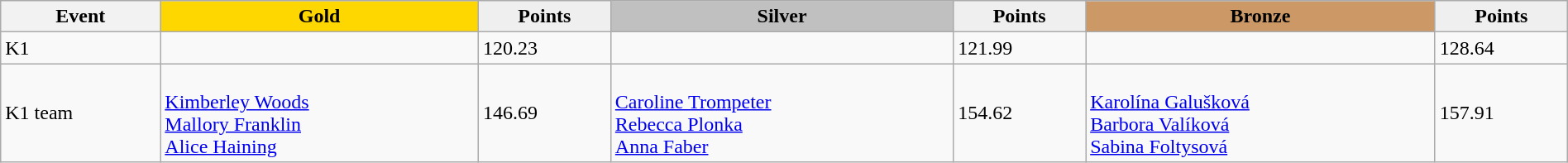<table class="wikitable" width=100%>
<tr>
<th>Event</th>
<td align=center bgcolor="gold"><strong>Gold</strong></td>
<td align=center bgcolor="EFEFEF"><strong>Points</strong></td>
<td align=center bgcolor="silver"><strong>Silver</strong></td>
<td align=center bgcolor="EFEFEF"><strong>Points</strong></td>
<td align=center bgcolor="CC9966"><strong>Bronze</strong></td>
<td align=center bgcolor="EFEFEF"><strong>Points</strong></td>
</tr>
<tr>
<td>K1</td>
<td></td>
<td>120.23</td>
<td></td>
<td>121.99</td>
<td></td>
<td>128.64</td>
</tr>
<tr>
<td>K1 team</td>
<td><br><a href='#'>Kimberley Woods</a><br><a href='#'>Mallory Franklin</a><br><a href='#'>Alice Haining</a></td>
<td>146.69</td>
<td><br><a href='#'>Caroline Trompeter</a><br><a href='#'>Rebecca Plonka</a><br><a href='#'>Anna Faber</a></td>
<td>154.62</td>
<td><br><a href='#'>Karolína Galušková</a><br><a href='#'>Barbora Valíková</a><br><a href='#'>Sabina Foltysová</a></td>
<td>157.91</td>
</tr>
</table>
